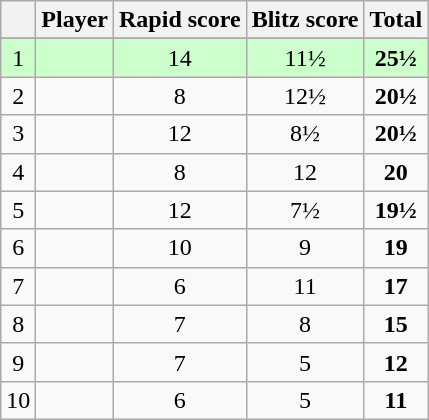<table class="wikitable" style="text-align: center;">
<tr>
<th></th>
<th>Player</th>
<th>Rapid score</th>
<th>Blitz score</th>
<th>Total</th>
</tr>
<tr>
</tr>
<tr style="background:#ccffcc;">
<td>1</td>
<td align="left"><strong></strong></td>
<td>14</td>
<td>11½</td>
<td><strong>25½</strong></td>
</tr>
<tr>
<td>2</td>
<td align="left"></td>
<td>8</td>
<td>12½</td>
<td><strong>20½</strong></td>
</tr>
<tr>
<td>3</td>
<td align="left"></td>
<td>12</td>
<td>8½</td>
<td><strong>20½</strong></td>
</tr>
<tr>
<td>4</td>
<td align="left"></td>
<td>8</td>
<td>12</td>
<td><strong>20</strong></td>
</tr>
<tr>
<td>5</td>
<td align="left"></td>
<td>12</td>
<td>7½</td>
<td><strong>19½</strong></td>
</tr>
<tr>
<td>6</td>
<td align="left"></td>
<td>10</td>
<td>9</td>
<td><strong>19</strong></td>
</tr>
<tr>
<td>7</td>
<td align="left"></td>
<td>6</td>
<td>11</td>
<td><strong>17</strong></td>
</tr>
<tr>
<td>8</td>
<td align="left"></td>
<td>7</td>
<td>8</td>
<td><strong>15</strong></td>
</tr>
<tr>
<td>9</td>
<td align="left"></td>
<td>7</td>
<td>5</td>
<td><strong>12</strong></td>
</tr>
<tr>
<td>10</td>
<td align="left"></td>
<td>6</td>
<td>5</td>
<td><strong>11</strong></td>
</tr>
</table>
